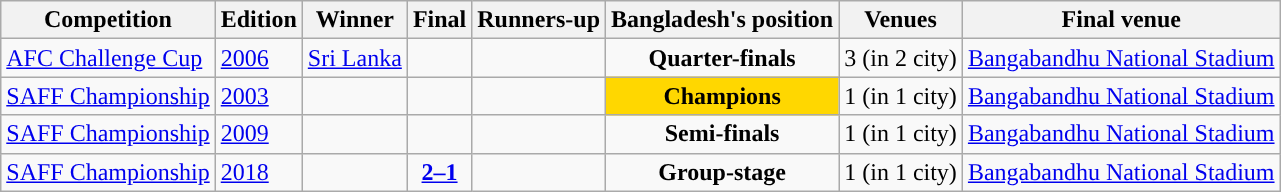<table class="wikitable">
<tr>
<th>Competition</th>
<th>Edition</th>
<th>Winner</th>
<th>Final</th>
<th>Runners-up</th>
<th>Bangladesh's position</th>
<th>Venues</th>
<th>Final venue</th>
</tr>
<tr>
<td><a href='#'>AFC Challenge Cup</a></td>
<td><a href='#'>2006</a></td>
<td> <a href='#'>Sri Lanka</a></td>
<td></td>
<td></td>
<td style="text-align:center"><strong>Quarter-finals</strong></td>
<td>3 (in 2 city)</td>
<td><a href='#'>Bangabandhu National Stadium</a></td>
</tr>
<tr>
<td><a href='#'>SAFF Championship</a></td>
<td><a href='#'>2003</a></td>
<td></td>
<td> </td>
<td></td>
<td bgcolor="gold" align="center"><strong>Champions</strong></td>
<td>1 (in 1 city)</td>
<td><a href='#'>Bangabandhu National Stadium</a></td>
</tr>
<tr>
<td><a href='#'>SAFF Championship</a></td>
<td><a href='#'>2009</a></td>
<td></td>
<td> </td>
<td></td>
<td style="text-align:center"><strong>Semi-finals</strong></td>
<td>1 (in 1 city)</td>
<td><a href='#'>Bangabandhu National Stadium</a></td>
</tr>
<tr>
<td><a href='#'>SAFF Championship</a></td>
<td><a href='#'>2018</a></td>
<td></td>
<td style="text-align:center"><a href='#'><strong>2–1</strong></a></td>
<td></td>
<td style="text-align:center"><strong>Group-stage</strong></td>
<td>1 (in 1 city)</td>
<td><a href='#'>Bangabandhu National Stadium</a></td>
</tr>
</table>
